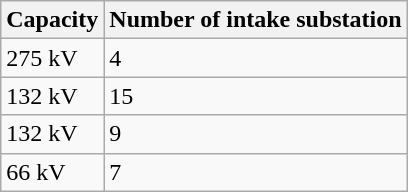<table class="wikitable">
<tr>
<th>Capacity</th>
<th>Number of intake substation</th>
</tr>
<tr>
<td>275 kV</td>
<td>4</td>
</tr>
<tr>
<td>132 kV</td>
<td>15</td>
</tr>
<tr>
<td>132 kV</td>
<td>9</td>
</tr>
<tr>
<td>66 kV</td>
<td>7</td>
</tr>
</table>
